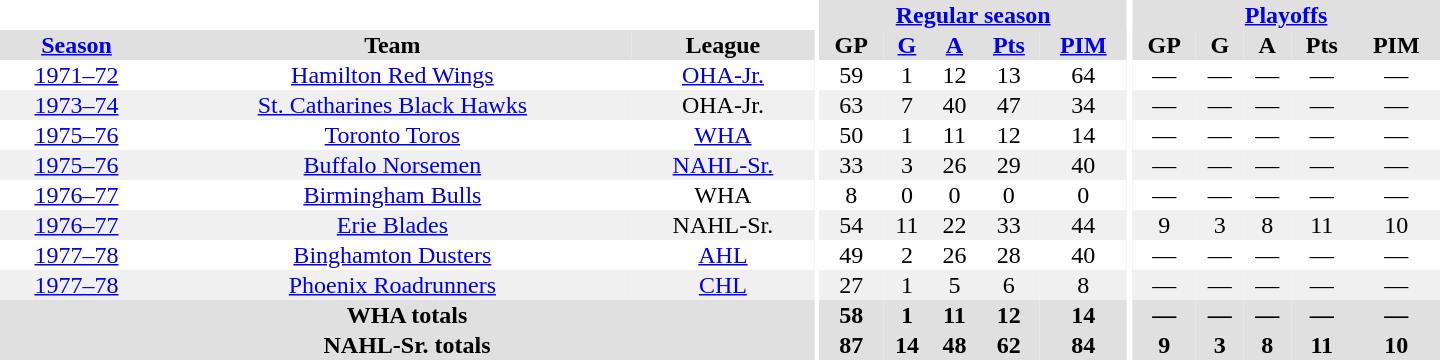<table border="0" cellpadding="1" cellspacing="0" style="text-align:center; width:60em">
<tr bgcolor="#e0e0e0">
<th colspan="3" bgcolor="#ffffff"></th>
<th rowspan="99" bgcolor="#ffffff"></th>
<th colspan="5"><a href='#'>Regular season</a></th>
<th rowspan="99" bgcolor="#ffffff"></th>
<th colspan="5"><a href='#'>Playoffs</a></th>
</tr>
<tr bgcolor="#e0e0e0">
<th><a href='#'>Season</a></th>
<th>Team</th>
<th>League</th>
<th>GP</th>
<th><a href='#'>G</a></th>
<th><a href='#'>A</a></th>
<th><a href='#'>Pts</a></th>
<th><a href='#'>PIM</a></th>
<th>GP</th>
<th>G</th>
<th>A</th>
<th>Pts</th>
<th>PIM</th>
</tr>
<tr>
<td><a href='#'>1971–72</a></td>
<td><a href='#'>Hamilton Red Wings</a></td>
<td><a href='#'>OHA-Jr.</a></td>
<td>59</td>
<td>1</td>
<td>12</td>
<td>13</td>
<td>64</td>
<td>—</td>
<td>—</td>
<td>—</td>
<td>—</td>
<td>—</td>
</tr>
<tr bgcolor="#f0f0f0">
<td><a href='#'>1973–74</a></td>
<td><a href='#'>St. Catharines Black Hawks</a></td>
<td>OHA-Jr.</td>
<td>63</td>
<td>7</td>
<td>40</td>
<td>47</td>
<td>34</td>
<td>—</td>
<td>—</td>
<td>—</td>
<td>—</td>
<td>—</td>
</tr>
<tr>
<td><a href='#'>1975–76</a></td>
<td><a href='#'>Toronto Toros</a></td>
<td><a href='#'>WHA</a></td>
<td>50</td>
<td>1</td>
<td>11</td>
<td>12</td>
<td>14</td>
<td>—</td>
<td>—</td>
<td>—</td>
<td>—</td>
<td>—</td>
</tr>
<tr bgcolor="#f0f0f0">
<td><a href='#'>1975–76</a></td>
<td><a href='#'>Buffalo Norsemen</a></td>
<td><a href='#'>NAHL-Sr.</a></td>
<td>33</td>
<td>3</td>
<td>26</td>
<td>29</td>
<td>40</td>
<td>—</td>
<td>—</td>
<td>—</td>
<td>—</td>
<td>—</td>
</tr>
<tr>
<td><a href='#'>1976–77</a></td>
<td><a href='#'>Birmingham Bulls</a></td>
<td>WHA</td>
<td>8</td>
<td>0</td>
<td>0</td>
<td>0</td>
<td>0</td>
<td>—</td>
<td>—</td>
<td>—</td>
<td>—</td>
<td>—</td>
</tr>
<tr bgcolor="#f0f0f0">
<td><a href='#'>1976–77</a></td>
<td><a href='#'>Erie Blades</a></td>
<td>NAHL-Sr.</td>
<td>54</td>
<td>11</td>
<td>22</td>
<td>33</td>
<td>44</td>
<td>9</td>
<td>3</td>
<td>8</td>
<td>11</td>
<td>10</td>
</tr>
<tr>
<td><a href='#'>1977–78</a></td>
<td><a href='#'>Binghamton Dusters</a></td>
<td><a href='#'>AHL</a></td>
<td>49</td>
<td>2</td>
<td>26</td>
<td>28</td>
<td>40</td>
<td>—</td>
<td>—</td>
<td>—</td>
<td>—</td>
<td>—</td>
</tr>
<tr bgcolor="#f0f0f0">
<td><a href='#'>1977–78</a></td>
<td><a href='#'>Phoenix Roadrunners</a></td>
<td><a href='#'>CHL</a></td>
<td>27</td>
<td>1</td>
<td>5</td>
<td>6</td>
<td>8</td>
<td>—</td>
<td>—</td>
<td>—</td>
<td>—</td>
<td>—</td>
</tr>
<tr>
</tr>
<tr ALIGN="center" bgcolor="#e0e0e0">
<th colspan="3">WHA totals</th>
<th ALIGN="center">58</th>
<th ALIGN="center">1</th>
<th ALIGN="center">11</th>
<th ALIGN="center">12</th>
<th ALIGN="center">14</th>
<th ALIGN="center">—</th>
<th ALIGN="center">—</th>
<th ALIGN="center">—</th>
<th ALIGN="center">—</th>
<th ALIGN="center">—</th>
</tr>
<tr>
</tr>
<tr ALIGN="center" bgcolor="#e0e0e0">
<th colspan="3">NAHL-Sr. totals</th>
<th ALIGN="center">87</th>
<th ALIGN="center">14</th>
<th ALIGN="center">48</th>
<th ALIGN="center">62</th>
<th ALIGN="center">84</th>
<th ALIGN="center">9</th>
<th ALIGN="center">3</th>
<th ALIGN="center">8</th>
<th ALIGN="center">11</th>
<th ALIGN="center">10</th>
</tr>
</table>
